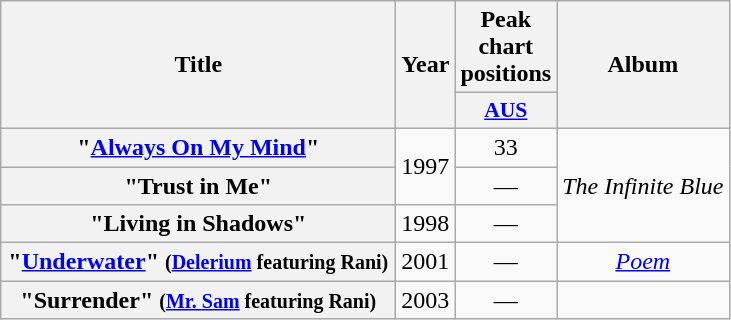<table class="wikitable plainrowheaders" style="text-align:center;" border="1">
<tr>
<th scope="col" rowspan="2" style="width:16em;">Title</th>
<th scope="col" rowspan="2">Year</th>
<th scope="col" colspan="1">Peak chart positions</th>
<th scope="col" rowspan="2">Album</th>
</tr>
<tr>
<th scope="col" style="width:3em;font-size:90%;"><a href='#'>AUS</a><br></th>
</tr>
<tr>
<th scope="row">"<a href='#'>Always On My Mind</a>"</th>
<td rowspan="2">1997</td>
<td>33</td>
<td rowspan="3"><em>The Infinite Blue</em></td>
</tr>
<tr>
<th scope="row">"Trust in Me"</th>
<td>—</td>
</tr>
<tr>
<th scope="row">"Living in Shadows"</th>
<td>1998</td>
<td>—</td>
</tr>
<tr>
<th scope="row">"<a href='#'>Underwater</a>" <small>(<a href='#'>Delerium</a> featuring Rani)</small></th>
<td>2001</td>
<td>—</td>
<td><em><a href='#'>Poem</a></em></td>
</tr>
<tr>
<th scope="row">"Surrender" <small>(<a href='#'>Mr. Sam</a> featuring Rani)</small></th>
<td>2003</td>
<td>—</td>
<td></td>
</tr>
</table>
